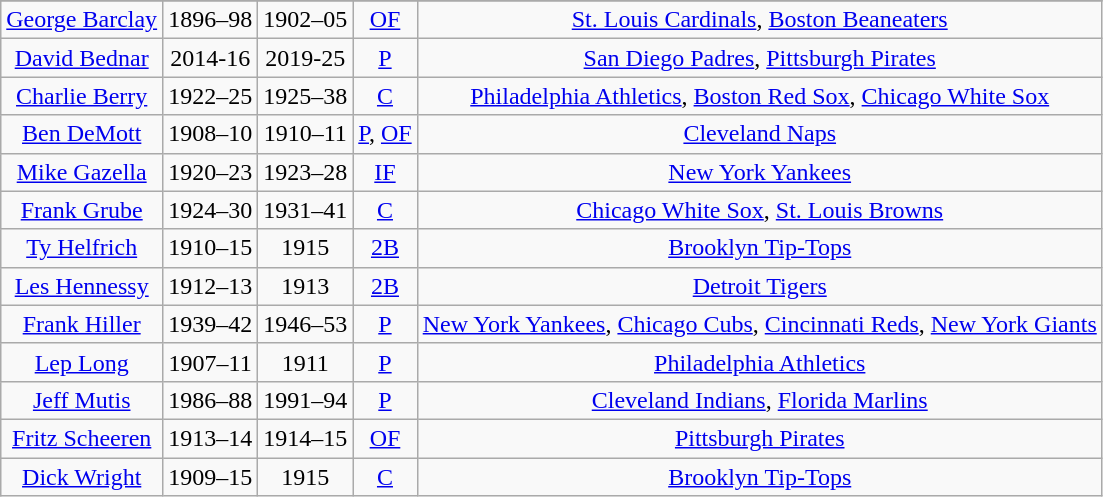<table class="wikitable" style="text-align:center">
<tr>
</tr>
<tr>
<td><a href='#'>George Barclay</a></td>
<td>1896–98</td>
<td>1902–05</td>
<td><a href='#'>OF</a></td>
<td><a href='#'>St. Louis Cardinals</a>, <a href='#'>Boston Beaneaters</a></td>
</tr>
<tr>
<td><a href='#'>David Bednar</a></td>
<td>2014-16</td>
<td>2019-25</td>
<td><a href='#'>P</a></td>
<td><a href='#'>San Diego Padres</a>, <a href='#'>Pittsburgh Pirates</a></td>
</tr>
<tr>
<td><a href='#'>Charlie Berry</a></td>
<td>1922–25</td>
<td>1925–38</td>
<td><a href='#'>C</a></td>
<td><a href='#'>Philadelphia Athletics</a>, <a href='#'>Boston Red Sox</a>, <a href='#'>Chicago White Sox</a></td>
</tr>
<tr>
<td><a href='#'>Ben DeMott</a></td>
<td>1908–10</td>
<td>1910–11</td>
<td><a href='#'>P</a>, <a href='#'>OF</a></td>
<td><a href='#'>Cleveland Naps</a></td>
</tr>
<tr>
<td><a href='#'>Mike Gazella</a></td>
<td>1920–23</td>
<td>1923–28</td>
<td><a href='#'>IF</a></td>
<td><a href='#'>New York Yankees</a></td>
</tr>
<tr>
<td><a href='#'>Frank Grube</a></td>
<td>1924–30</td>
<td>1931–41</td>
<td><a href='#'>C</a></td>
<td><a href='#'>Chicago White Sox</a>, <a href='#'>St. Louis Browns</a></td>
</tr>
<tr>
<td><a href='#'>Ty Helfrich</a></td>
<td>1910–15</td>
<td>1915</td>
<td><a href='#'>2B</a></td>
<td><a href='#'>Brooklyn Tip-Tops</a></td>
</tr>
<tr>
<td><a href='#'>Les Hennessy</a></td>
<td>1912–13</td>
<td>1913</td>
<td><a href='#'>2B</a></td>
<td><a href='#'>Detroit Tigers</a></td>
</tr>
<tr>
<td><a href='#'>Frank Hiller</a></td>
<td>1939–42</td>
<td>1946–53</td>
<td><a href='#'>P</a></td>
<td><a href='#'>New York Yankees</a>, <a href='#'>Chicago Cubs</a>, <a href='#'>Cincinnati Reds</a>, <a href='#'>New York Giants</a></td>
</tr>
<tr>
<td><a href='#'>Lep Long</a></td>
<td>1907–11</td>
<td>1911</td>
<td><a href='#'>P</a></td>
<td><a href='#'>Philadelphia Athletics</a></td>
</tr>
<tr>
<td><a href='#'>Jeff Mutis</a></td>
<td>1986–88</td>
<td>1991–94</td>
<td><a href='#'>P</a></td>
<td><a href='#'>Cleveland Indians</a>, <a href='#'>Florida Marlins</a></td>
</tr>
<tr>
<td><a href='#'>Fritz Scheeren</a></td>
<td>1913–14</td>
<td>1914–15</td>
<td><a href='#'>OF</a></td>
<td><a href='#'>Pittsburgh Pirates</a></td>
</tr>
<tr>
<td><a href='#'>Dick Wright</a></td>
<td>1909–15</td>
<td>1915</td>
<td><a href='#'>C</a></td>
<td><a href='#'>Brooklyn Tip-Tops</a></td>
</tr>
</table>
